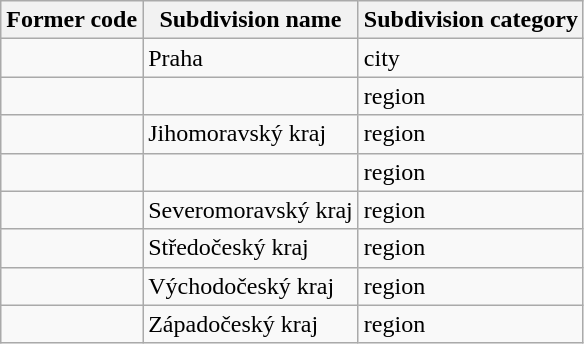<table class="wikitable sortable mw-collapsible">
<tr>
<th>Former code</th>
<th>Subdivision name</th>
<th>Subdivision category</th>
</tr>
<tr>
<td></td>
<td>Praha</td>
<td>city</td>
</tr>
<tr>
<td></td>
<td></td>
<td>region</td>
</tr>
<tr>
<td></td>
<td>Jihomoravský kraj</td>
<td>region</td>
</tr>
<tr>
<td></td>
<td></td>
<td>region</td>
</tr>
<tr>
<td></td>
<td>Severomoravský kraj</td>
<td>region</td>
</tr>
<tr>
<td></td>
<td>Středočeský kraj</td>
<td>region</td>
</tr>
<tr>
<td></td>
<td>Východočeský kraj</td>
<td>region</td>
</tr>
<tr>
<td></td>
<td>Západočeský kraj</td>
<td>region</td>
</tr>
</table>
